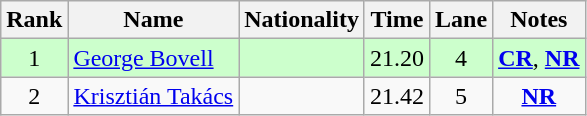<table class="wikitable sortable" style="text-align:center">
<tr>
<th>Rank</th>
<th>Name</th>
<th>Nationality</th>
<th>Time</th>
<th>Lane</th>
<th>Notes</th>
</tr>
<tr bgcolor=ccffcc>
<td>1</td>
<td align=left><a href='#'>George Bovell</a></td>
<td align=left></td>
<td>21.20</td>
<td>4</td>
<td><strong><a href='#'>CR</a></strong>, <strong><a href='#'>NR</a></strong></td>
</tr>
<tr>
<td>2</td>
<td align=left><a href='#'>Krisztián Takács</a></td>
<td align=left></td>
<td>21.42</td>
<td>5</td>
<td><strong><a href='#'>NR</a></strong></td>
</tr>
</table>
